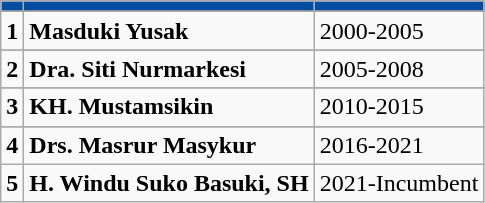<table class="wikitable">
<tr>
<td bgcolor=#004DA1 rowspan=1></td>
<td bgcolor=#004DA1 rowspan=1></td>
<td bgcolor=#004DA1 rowspan=1></td>
</tr>
<tr>
</tr>
<tr>
<td><strong>1</strong></td>
<td><strong>Masduki Yusak</strong></td>
<td>2000-2005</td>
</tr>
<tr>
</tr>
<tr>
<td><strong>2</strong></td>
<td><strong>Dra. Siti Nurmarkesi</strong></td>
<td>2005-2008</td>
</tr>
<tr>
</tr>
<tr>
<td><strong>3</strong></td>
<td><strong>KH. Mustamsikin</strong></td>
<td>2010-2015</td>
</tr>
<tr>
</tr>
<tr>
<td><strong>4</strong></td>
<td><strong>Drs. Masrur Masykur</strong></td>
<td>2016-2021</td>
</tr>
<tr>
<td><strong>5</strong></td>
<td><strong>H. Windu Suko Basuki, SH</strong></td>
<td>2021-Incumbent</td>
</tr>
</table>
